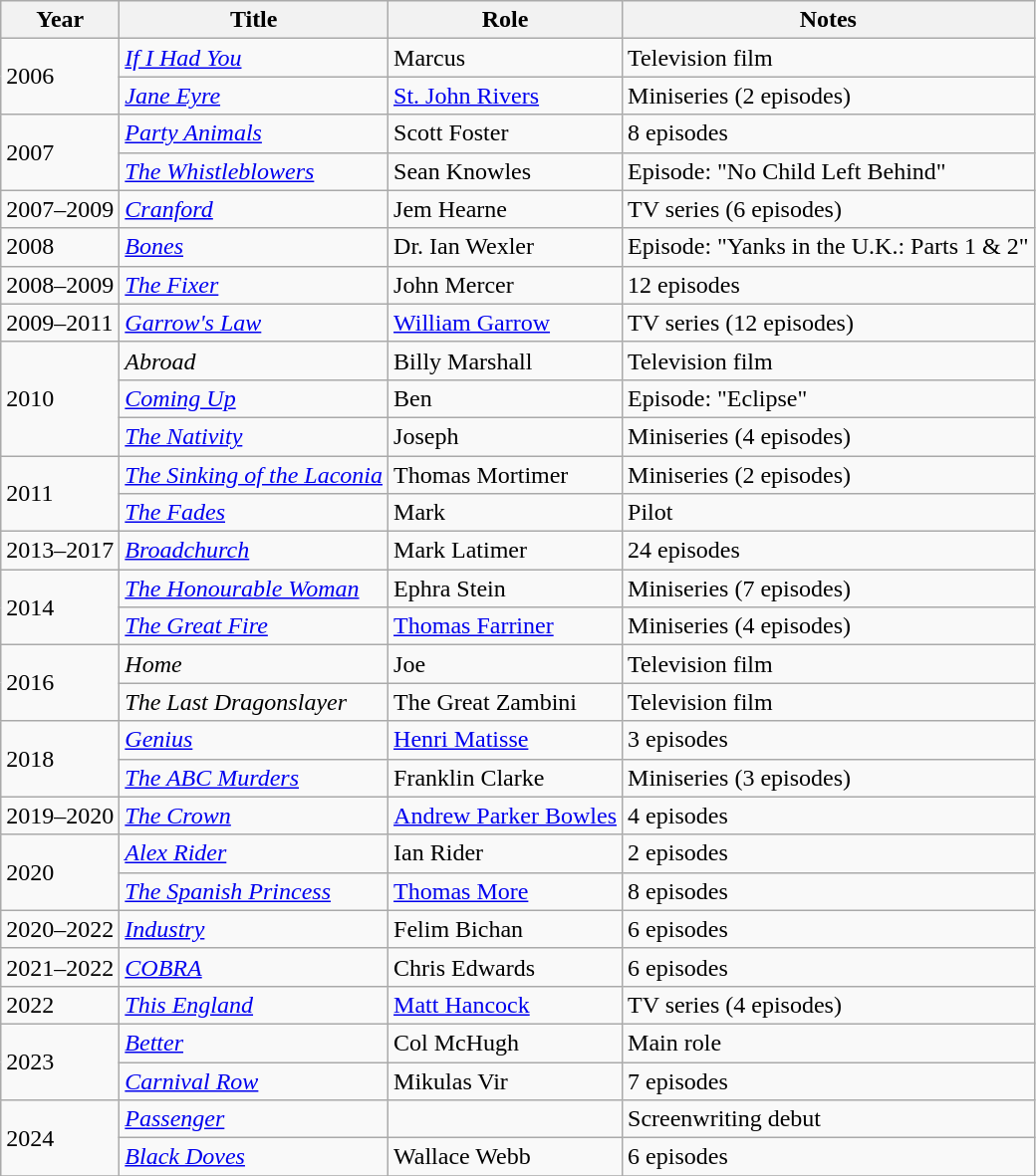<table class="wikitable sortable">
<tr>
<th>Year</th>
<th>Title</th>
<th>Role</th>
<th class="unsortable">Notes</th>
</tr>
<tr>
<td rowspan="2">2006</td>
<td><em><a href='#'>If I Had You</a></em></td>
<td>Marcus</td>
<td>Television film</td>
</tr>
<tr>
<td><em><a href='#'>Jane Eyre</a></em></td>
<td><a href='#'>St. John Rivers</a></td>
<td>Miniseries (2 episodes)</td>
</tr>
<tr>
<td rowspan="2">2007</td>
<td><em><a href='#'>Party Animals</a></em></td>
<td>Scott Foster</td>
<td>8 episodes</td>
</tr>
<tr>
<td><em><a href='#'>The Whistleblowers</a></em></td>
<td>Sean Knowles</td>
<td>Episode: "No Child Left Behind"</td>
</tr>
<tr>
<td>2007–2009</td>
<td><em><a href='#'>Cranford</a></em></td>
<td>Jem Hearne</td>
<td>TV series (6 episodes)</td>
</tr>
<tr>
<td>2008</td>
<td><em><a href='#'>Bones</a></em></td>
<td>Dr. Ian Wexler</td>
<td>Episode: "Yanks in the U.K.: Parts 1 & 2"</td>
</tr>
<tr>
<td>2008–2009</td>
<td><em><a href='#'>The Fixer</a></em></td>
<td>John Mercer</td>
<td>12 episodes</td>
</tr>
<tr>
<td>2009–2011</td>
<td><em><a href='#'>Garrow's Law</a></em></td>
<td><a href='#'>William Garrow</a></td>
<td>TV series (12 episodes)</td>
</tr>
<tr>
<td rowspan="3">2010</td>
<td><em>Abroad</em></td>
<td>Billy Marshall</td>
<td>Television film</td>
</tr>
<tr>
<td><em><a href='#'>Coming Up</a></em></td>
<td>Ben</td>
<td>Episode: "Eclipse"</td>
</tr>
<tr>
<td><em><a href='#'>The Nativity</a></em></td>
<td>Joseph</td>
<td>Miniseries (4 episodes)</td>
</tr>
<tr>
<td rowspan="2">2011</td>
<td><em><a href='#'>The Sinking of the Laconia</a></em></td>
<td>Thomas Mortimer</td>
<td>Miniseries (2 episodes)</td>
</tr>
<tr>
<td><em><a href='#'>The Fades</a></em></td>
<td>Mark</td>
<td>Pilot</td>
</tr>
<tr>
<td>2013–2017</td>
<td><em><a href='#'>Broadchurch</a></em></td>
<td>Mark Latimer</td>
<td>24 episodes</td>
</tr>
<tr>
<td rowspan="2">2014</td>
<td><em><a href='#'>The Honourable Woman</a></em></td>
<td>Ephra Stein</td>
<td>Miniseries (7 episodes)</td>
</tr>
<tr>
<td><em><a href='#'>The Great Fire</a></em></td>
<td><a href='#'>Thomas Farriner</a></td>
<td>Miniseries (4 episodes)</td>
</tr>
<tr>
<td rowspan="2">2016</td>
<td><em>Home</em></td>
<td>Joe</td>
<td>Television film</td>
</tr>
<tr>
<td><em>The Last Dragonslayer</em></td>
<td>The Great Zambini</td>
<td>Television film</td>
</tr>
<tr>
<td rowspan="2">2018</td>
<td><em><a href='#'>Genius</a></em></td>
<td><a href='#'>Henri Matisse</a></td>
<td>3 episodes</td>
</tr>
<tr>
<td><em><a href='#'>The ABC Murders</a></em></td>
<td>Franklin Clarke</td>
<td>Miniseries (3 episodes)</td>
</tr>
<tr>
<td>2019–2020</td>
<td><em><a href='#'>The Crown</a></em></td>
<td><a href='#'>Andrew Parker Bowles</a></td>
<td>4 episodes</td>
</tr>
<tr>
<td rowspan="2">2020</td>
<td><em><a href='#'>Alex Rider</a></em></td>
<td>Ian Rider</td>
<td>2 episodes</td>
</tr>
<tr>
<td><em><a href='#'>The Spanish Princess</a></em></td>
<td><a href='#'>Thomas More</a></td>
<td>8 episodes</td>
</tr>
<tr>
<td>2020–2022</td>
<td><em><a href='#'>Industry</a></em></td>
<td>Felim Bichan</td>
<td>6 episodes</td>
</tr>
<tr>
<td>2021–2022</td>
<td><em><a href='#'>COBRA</a></em></td>
<td>Chris Edwards</td>
<td>6 episodes</td>
</tr>
<tr>
<td>2022</td>
<td><em><a href='#'>This England</a></em></td>
<td><a href='#'>Matt Hancock</a></td>
<td>TV series (4 episodes)</td>
</tr>
<tr>
<td rowspan="2">2023</td>
<td><em><a href='#'>Better</a></em></td>
<td>Col McHugh</td>
<td>Main role</td>
</tr>
<tr>
<td><em><a href='#'>Carnival Row</a></em></td>
<td>Mikulas Vir</td>
<td>7 episodes</td>
</tr>
<tr>
<td rowspan="2">2024</td>
<td><em><a href='#'>Passenger</a></em></td>
<td></td>
<td>Screenwriting debut</td>
</tr>
<tr>
<td><em><a href='#'>Black Doves</a></em></td>
<td>Wallace Webb</td>
<td>6 episodes</td>
</tr>
<tr>
</tr>
</table>
